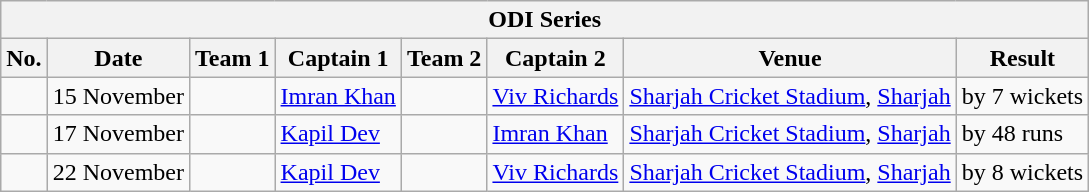<table class="wikitable">
<tr>
<th colspan="9">ODI Series</th>
</tr>
<tr>
<th>No.</th>
<th>Date</th>
<th>Team 1</th>
<th>Captain 1</th>
<th>Team 2</th>
<th>Captain 2</th>
<th>Venue</th>
<th>Result</th>
</tr>
<tr>
<td></td>
<td>15 November</td>
<td></td>
<td><a href='#'>Imran Khan</a></td>
<td></td>
<td><a href='#'>Viv Richards</a></td>
<td><a href='#'>Sharjah Cricket Stadium</a>, <a href='#'>Sharjah</a></td>
<td> by 7 wickets</td>
</tr>
<tr>
<td></td>
<td>17 November</td>
<td></td>
<td><a href='#'>Kapil Dev</a></td>
<td></td>
<td><a href='#'>Imran Khan</a></td>
<td><a href='#'>Sharjah Cricket Stadium</a>, <a href='#'>Sharjah</a></td>
<td> by 48 runs</td>
</tr>
<tr>
<td></td>
<td>22 November</td>
<td></td>
<td><a href='#'>Kapil Dev</a></td>
<td></td>
<td><a href='#'>Viv Richards</a></td>
<td><a href='#'>Sharjah Cricket Stadium</a>, <a href='#'>Sharjah</a></td>
<td> by 8 wickets</td>
</tr>
</table>
